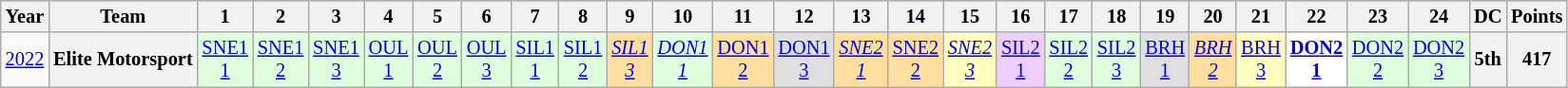<table class="wikitable" style="text-align:center; font-size:85%">
<tr>
<th>Year</th>
<th>Team</th>
<th>1</th>
<th>2</th>
<th>3</th>
<th>4</th>
<th>5</th>
<th>6</th>
<th>7</th>
<th>8</th>
<th>9</th>
<th>10</th>
<th>11</th>
<th>12</th>
<th>13</th>
<th>14</th>
<th>15</th>
<th>16</th>
<th>17</th>
<th>18</th>
<th>19</th>
<th>20</th>
<th>21</th>
<th>22</th>
<th>23</th>
<th>24</th>
<th>DC</th>
<th>Points</th>
</tr>
<tr>
<td><a href='#'>2022</a></td>
<th nowrap>Elite Motorsport</th>
<td bgcolor="#dfffdf"><a href='#'>SNE1<br>1</a><br></td>
<td bgcolor="#dfffdf"><a href='#'>SNE1<br>2</a><br></td>
<td bgcolor="#dfffdf"><a href='#'>SNE1<br>3</a><br></td>
<td bgcolor="#dfffdf"><a href='#'>OUL<br>1</a><br></td>
<td bgcolor="#dfffdf"><a href='#'>OUL<br>2</a><br></td>
<td bgcolor="#dfffdf"><a href='#'>OUL<br>3</a><br></td>
<td bgcolor="#dfffdf"><a href='#'>SIL1<br>1</a><br></td>
<td bgcolor="#dfffdf"><a href='#'>SIL1<br>2</a><br></td>
<td bgcolor="#ffdf9f"><em><a href='#'>SIL1<br>3</a></em><br></td>
<td bgcolor="#dfffdf"><em><a href='#'>DON1<br>1</a></em><br></td>
<td bgcolor="#ffdf9f"><a href='#'>DON1<br>2</a><br></td>
<td bgcolor="#dfdfdf"><a href='#'>DON1<br>3</a><br></td>
<td bgcolor="#ffdf9f"><em><a href='#'>SNE2<br>1</a></em><br></td>
<td bgcolor="#ffdf9f"><a href='#'>SNE2<br>2</a><br></td>
<td bgcolor="#ffffbf"><em><a href='#'>SNE2<br>3</a></em><br></td>
<td bgcolor="#efcfff"><a href='#'>SIL2<br>1</a><br></td>
<td bgcolor="#dfffdf"><a href='#'>SIL2<br>2</a><br></td>
<td bgcolor="#dfffdf"><a href='#'>SIL2<br>3</a><br></td>
<td bgcolor="#dfdfdf"><a href='#'>BRH<br>1</a><br></td>
<td bgcolor="#ffdf9f"><em><a href='#'>BRH<br>2</a></em><br></td>
<td bgcolor="#ffffbf"><a href='#'>BRH<br>3</a><br></td>
<td bgcolor="#ffffff"><strong><a href='#'>DON2<br>1</a></strong><br></td>
<td bgcolor="#dfffdf"><a href='#'>DON2<br>2</a><br></td>
<td bgcolor="#dfffdf"><a href='#'>DON2<br>3</a><br></td>
<th>5th</th>
<th>417</th>
</tr>
</table>
